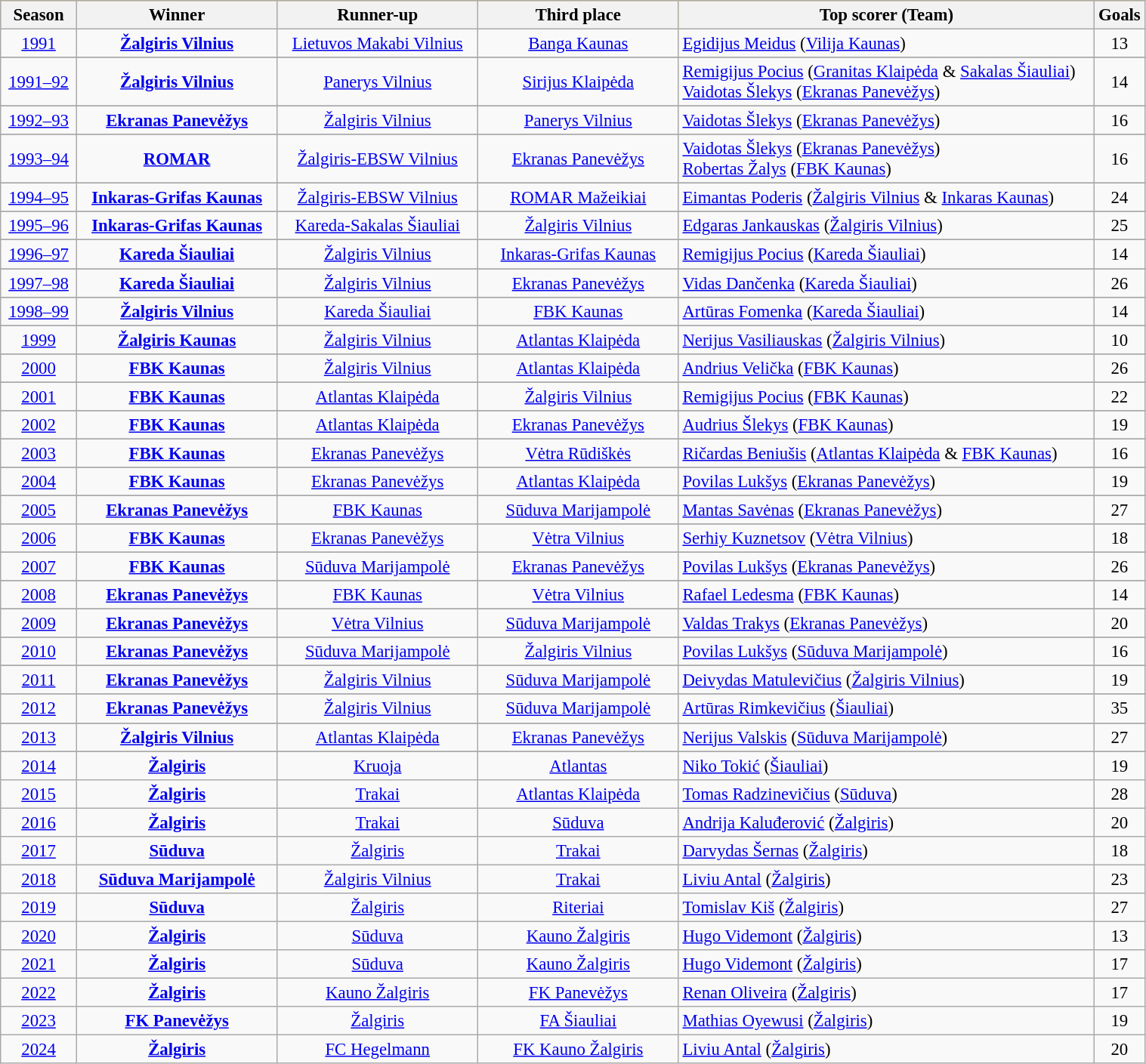<table class="wikitable" style="font-size:95%; text-align:center;">
<tr bgcolor="gold">
<th width="60">Season</th>
<th width="170">Winner</th>
<th width="170">Runner-up</th>
<th width="170">Third place</th>
<th width="360">Top scorer (Team)</th>
<th width="20">Goals</th>
</tr>
<tr>
<td><a href='#'>1991</a></td>
<td><strong><a href='#'>Žalgiris Vilnius</a></strong></td>
<td><a href='#'>Lietuvos Makabi Vilnius</a></td>
<td><a href='#'>Banga Kaunas</a></td>
<td align=left> <a href='#'>Egidijus Meidus</a> (<a href='#'>Vilija Kaunas</a>)</td>
<td>13</td>
</tr>
<tr bgcolor="#efefef">
</tr>
<tr>
<td><a href='#'>1991–92</a></td>
<td><strong><a href='#'>Žalgiris Vilnius</a></strong></td>
<td><a href='#'>Panerys Vilnius</a></td>
<td><a href='#'>Sirijus Klaipėda</a></td>
<td align=left> <a href='#'>Remigijus Pocius</a> (<a href='#'>Granitas Klaipėda</a> & <a href='#'>Sakalas Šiauliai</a>) <br>  <a href='#'>Vaidotas Šlekys</a> (<a href='#'>Ekranas Panevėžys</a>)</td>
<td>14</td>
</tr>
<tr bgcolor="#efefef">
</tr>
<tr>
<td><a href='#'>1992–93</a></td>
<td><strong><a href='#'>Ekranas Panevėžys</a></strong></td>
<td><a href='#'>Žalgiris Vilnius</a></td>
<td><a href='#'>Panerys Vilnius</a></td>
<td align=left> <a href='#'>Vaidotas Šlekys</a> (<a href='#'>Ekranas Panevėžys</a>)</td>
<td>16</td>
</tr>
<tr bgcolor="#efefef">
</tr>
<tr>
<td><a href='#'>1993–94</a></td>
<td><strong><a href='#'>ROMAR</a></strong></td>
<td><a href='#'>Žalgiris-EBSW Vilnius</a></td>
<td><a href='#'>Ekranas Panevėžys</a></td>
<td align=left> <a href='#'>Vaidotas Šlekys</a> (<a href='#'>Ekranas Panevėžys</a>) <br>  <a href='#'>Robertas Žalys</a> (<a href='#'>FBK Kaunas</a>)</td>
<td>16</td>
</tr>
<tr bgcolor="#efefef">
</tr>
<tr>
<td><a href='#'>1994–95</a></td>
<td><strong><a href='#'>Inkaras-Grifas Kaunas</a></strong></td>
<td><a href='#'>Žalgiris-EBSW Vilnius</a></td>
<td><a href='#'>ROMAR Mažeikiai</a></td>
<td align=left> <a href='#'>Eimantas Poderis</a> (<a href='#'>Žalgiris Vilnius</a> & <a href='#'>Inkaras Kaunas</a>)</td>
<td>24</td>
</tr>
<tr bgcolor="#efefef">
</tr>
<tr>
<td><a href='#'>1995–96</a></td>
<td><strong><a href='#'>Inkaras-Grifas Kaunas</a></strong></td>
<td><a href='#'>Kareda-Sakalas Šiauliai</a></td>
<td><a href='#'>Žalgiris Vilnius</a></td>
<td align=left> <a href='#'>Edgaras Jankauskas</a> (<a href='#'>Žalgiris Vilnius</a>)</td>
<td>25</td>
</tr>
<tr bgcolor="#efefef">
</tr>
<tr>
<td><a href='#'>1996–97</a></td>
<td><strong><a href='#'>Kareda Šiauliai</a></strong></td>
<td><a href='#'>Žalgiris Vilnius</a></td>
<td><a href='#'>Inkaras-Grifas Kaunas</a></td>
<td align=left> <a href='#'>Remigijus Pocius</a> (<a href='#'>Kareda Šiauliai</a>)</td>
<td>14</td>
</tr>
<tr bgcolor="#efefef">
</tr>
<tr>
<td><a href='#'>1997–98</a></td>
<td><strong><a href='#'>Kareda Šiauliai</a></strong></td>
<td><a href='#'>Žalgiris Vilnius</a></td>
<td><a href='#'>Ekranas Panevėžys</a></td>
<td align=left> <a href='#'>Vidas Dančenka</a> (<a href='#'>Kareda Šiauliai</a>)</td>
<td>26</td>
</tr>
<tr bgcolor="#efefef">
</tr>
<tr>
<td><a href='#'>1998–99</a></td>
<td><strong><a href='#'>Žalgiris Vilnius</a></strong></td>
<td><a href='#'>Kareda Šiauliai</a></td>
<td><a href='#'>FBK Kaunas</a></td>
<td align=left> <a href='#'>Artūras Fomenka</a> (<a href='#'>Kareda Šiauliai</a>)</td>
<td>14</td>
</tr>
<tr bgcolor="#efefef">
</tr>
<tr>
<td><a href='#'>1999</a></td>
<td><strong><a href='#'>Žalgiris Kaunas</a></strong></td>
<td><a href='#'>Žalgiris Vilnius</a></td>
<td><a href='#'>Atlantas Klaipėda</a></td>
<td align=left> <a href='#'>Nerijus Vasiliauskas</a> (<a href='#'>Žalgiris Vilnius</a>)</td>
<td>10</td>
</tr>
<tr bgcolor="#efefef">
</tr>
<tr>
<td><a href='#'>2000</a></td>
<td><strong><a href='#'>FBK Kaunas</a></strong></td>
<td><a href='#'>Žalgiris Vilnius</a></td>
<td><a href='#'>Atlantas Klaipėda</a></td>
<td align=left> <a href='#'>Andrius Velička</a> (<a href='#'>FBK Kaunas</a>)</td>
<td>26</td>
</tr>
<tr bgcolor="#efefef">
</tr>
<tr>
<td><a href='#'>2001</a></td>
<td><strong><a href='#'>FBK Kaunas</a></strong></td>
<td><a href='#'>Atlantas Klaipėda</a></td>
<td><a href='#'>Žalgiris Vilnius</a></td>
<td align=left> <a href='#'>Remigijus Pocius</a> (<a href='#'>FBK Kaunas</a>)</td>
<td>22</td>
</tr>
<tr bgcolor="#efefef">
</tr>
<tr>
<td><a href='#'>2002</a></td>
<td><strong><a href='#'>FBK Kaunas</a></strong></td>
<td><a href='#'>Atlantas Klaipėda</a></td>
<td><a href='#'>Ekranas Panevėžys</a></td>
<td align=left> <a href='#'>Audrius Šlekys</a> (<a href='#'>FBK Kaunas</a>)</td>
<td>19</td>
</tr>
<tr bgcolor="#efefef">
</tr>
<tr>
<td><a href='#'>2003</a></td>
<td><strong><a href='#'>FBK Kaunas</a></strong></td>
<td><a href='#'>Ekranas Panevėžys</a></td>
<td><a href='#'>Vėtra Rūdiškės</a></td>
<td align=left> <a href='#'>Ričardas Beniušis</a> (<a href='#'>Atlantas Klaipėda</a> & <a href='#'>FBK Kaunas</a>)</td>
<td>16</td>
</tr>
<tr bgcolor="#efefef">
</tr>
<tr>
<td><a href='#'>2004</a></td>
<td><strong><a href='#'>FBK Kaunas</a></strong></td>
<td><a href='#'>Ekranas Panevėžys</a></td>
<td><a href='#'>Atlantas Klaipėda</a></td>
<td align=left> <a href='#'>Povilas Lukšys</a> (<a href='#'>Ekranas Panevėžys</a>)</td>
<td>19</td>
</tr>
<tr bgcolor="#efefef">
</tr>
<tr>
<td><a href='#'>2005</a></td>
<td><strong><a href='#'>Ekranas Panevėžys</a></strong></td>
<td><a href='#'>FBK Kaunas</a></td>
<td><a href='#'>Sūduva Marijampolė</a></td>
<td align=left> <a href='#'>Mantas Savėnas</a> (<a href='#'>Ekranas Panevėžys</a>)</td>
<td>27</td>
</tr>
<tr bgcolor="#efefef">
</tr>
<tr>
<td><a href='#'>2006</a></td>
<td><strong><a href='#'>FBK Kaunas</a></strong></td>
<td><a href='#'>Ekranas Panevėžys</a></td>
<td><a href='#'>Vėtra Vilnius</a></td>
<td align=left> <a href='#'>Serhiy Kuznetsov</a> (<a href='#'>Vėtra Vilnius</a>)</td>
<td>18</td>
</tr>
<tr bgcolor="#efefef">
</tr>
<tr>
<td><a href='#'>2007</a></td>
<td><strong><a href='#'>FBK Kaunas</a></strong></td>
<td><a href='#'>Sūduva Marijampolė</a></td>
<td><a href='#'>Ekranas Panevėžys</a></td>
<td align=left> <a href='#'>Povilas Lukšys</a> (<a href='#'>Ekranas Panevėžys</a>)</td>
<td>26</td>
</tr>
<tr bgcolor="#efefef">
</tr>
<tr>
<td><a href='#'>2008</a></td>
<td><strong><a href='#'>Ekranas Panevėžys</a></strong></td>
<td><a href='#'>FBK Kaunas</a></td>
<td><a href='#'>Vėtra Vilnius</a></td>
<td align=left> <a href='#'>Rafael Ledesma</a> (<a href='#'>FBK Kaunas</a>)</td>
<td>14</td>
</tr>
<tr bgcolor="#efefef">
</tr>
<tr>
<td><a href='#'>2009</a></td>
<td><strong><a href='#'>Ekranas Panevėžys</a></strong></td>
<td><a href='#'>Vėtra Vilnius</a></td>
<td><a href='#'>Sūduva Marijampolė</a></td>
<td align=left> <a href='#'>Valdas Trakys</a> (<a href='#'>Ekranas Panevėžys</a>)</td>
<td>20</td>
</tr>
<tr bgcolor="#efefef">
</tr>
<tr>
<td><a href='#'>2010</a></td>
<td><strong><a href='#'>Ekranas Panevėžys</a></strong></td>
<td><a href='#'>Sūduva Marijampolė</a></td>
<td><a href='#'>Žalgiris Vilnius</a></td>
<td align=left> <a href='#'>Povilas Lukšys</a> (<a href='#'>Sūduva Marijampolė</a>)</td>
<td>16</td>
</tr>
<tr bgcolor="#efefef">
</tr>
<tr>
<td><a href='#'>2011</a></td>
<td><strong><a href='#'>Ekranas Panevėžys</a></strong></td>
<td><a href='#'>Žalgiris Vilnius</a></td>
<td><a href='#'>Sūduva Marijampolė</a></td>
<td align=left> <a href='#'>Deivydas Matulevičius</a> (<a href='#'>Žalgiris Vilnius</a>)</td>
<td>19</td>
</tr>
<tr bgcolor="#efefef">
</tr>
<tr>
<td><a href='#'>2012</a></td>
<td><strong><a href='#'>Ekranas Panevėžys</a></strong></td>
<td><a href='#'>Žalgiris Vilnius</a></td>
<td><a href='#'>Sūduva Marijampolė</a></td>
<td align=left> <a href='#'>Artūras Rimkevičius</a> (<a href='#'>Šiauliai</a>)</td>
<td>35</td>
</tr>
<tr bgcolor="#efefef">
</tr>
<tr>
<td><a href='#'>2013</a></td>
<td><strong><a href='#'>Žalgiris Vilnius</a></strong></td>
<td><a href='#'>Atlantas Klaipėda</a></td>
<td><a href='#'>Ekranas Panevėžys</a></td>
<td align=left> <a href='#'>Nerijus Valskis</a> (<a href='#'>Sūduva Marijampolė</a>)</td>
<td>27</td>
</tr>
<tr bgcolor="#efefef">
</tr>
<tr>
<td><a href='#'>2014</a></td>
<td><strong><a href='#'>Žalgiris</a></strong></td>
<td><a href='#'>Kruoja</a></td>
<td><a href='#'>Atlantas</a></td>
<td align=left> <a href='#'>Niko Tokić</a> (<a href='#'>Šiauliai</a>)</td>
<td>19</td>
</tr>
<tr>
<td><a href='#'>2015</a></td>
<td><strong><a href='#'>Žalgiris</a></strong></td>
<td><a href='#'>Trakai</a></td>
<td><a href='#'>Atlantas Klaipėda</a></td>
<td align=left> <a href='#'>Tomas Radzinevičius</a> (<a href='#'>Sūduva</a>)</td>
<td>28</td>
</tr>
<tr>
<td><a href='#'>2016</a></td>
<td><strong><a href='#'>Žalgiris</a></strong></td>
<td><a href='#'>Trakai</a></td>
<td><a href='#'>Sūduva</a></td>
<td align=left> <a href='#'>Andrija Kaluđerović</a> (<a href='#'>Žalgiris</a>)</td>
<td>20</td>
</tr>
<tr>
<td><a href='#'>2017</a></td>
<td><strong><a href='#'>Sūduva</a></strong></td>
<td><a href='#'>Žalgiris</a></td>
<td><a href='#'>Trakai</a></td>
<td align=left> <a href='#'>Darvydas Šernas</a> (<a href='#'>Žalgiris</a>)</td>
<td>18</td>
</tr>
<tr>
<td><a href='#'>2018</a></td>
<td><strong><a href='#'>Sūduva Marijampolė</a></strong></td>
<td><a href='#'>Žalgiris Vilnius</a></td>
<td><a href='#'>Trakai</a></td>
<td align=left> <a href='#'>Liviu Antal</a> (<a href='#'>Žalgiris</a>)</td>
<td>23</td>
</tr>
<tr>
<td><a href='#'>2019</a></td>
<td><strong><a href='#'>Sūduva</a></strong></td>
<td><a href='#'>Žalgiris</a></td>
<td><a href='#'>Riteriai</a></td>
<td align=left> <a href='#'>Tomislav Kiš</a> (<a href='#'>Žalgiris</a>)</td>
<td>27</td>
</tr>
<tr>
<td><a href='#'>2020</a></td>
<td><strong><a href='#'>Žalgiris</a></strong></td>
<td><a href='#'>Sūduva</a></td>
<td><a href='#'>Kauno Žalgiris</a></td>
<td align=left> <a href='#'>Hugo Videmont</a> (<a href='#'>Žalgiris</a>)</td>
<td>13</td>
</tr>
<tr>
<td><a href='#'>2021</a></td>
<td><strong><a href='#'>Žalgiris</a></strong></td>
<td><a href='#'>Sūduva</a></td>
<td><a href='#'>Kauno Žalgiris</a></td>
<td align=left> <a href='#'>Hugo Videmont</a> (<a href='#'>Žalgiris</a>)</td>
<td>17</td>
</tr>
<tr>
<td><a href='#'>2022</a></td>
<td><strong><a href='#'>Žalgiris</a></strong></td>
<td><a href='#'>Kauno Žalgiris</a></td>
<td><a href='#'>FK Panevėžys</a></td>
<td align=left> <a href='#'>Renan Oliveira</a> (<a href='#'>Žalgiris</a>)</td>
<td>17</td>
</tr>
<tr>
<td><a href='#'>2023</a></td>
<td><strong><a href='#'>FK Panevėžys</a></strong></td>
<td><a href='#'>Žalgiris</a></td>
<td><a href='#'>FA Šiauliai</a></td>
<td align=left> <a href='#'>Mathias Oyewusi</a> (<a href='#'>Žalgiris</a>)</td>
<td>19</td>
</tr>
<tr>
<td><a href='#'>2024</a></td>
<td><strong><a href='#'>Žalgiris</a></strong></td>
<td><a href='#'>FC Hegelmann</a></td>
<td><a href='#'>FK Kauno Žalgiris</a></td>
<td align=left> <a href='#'>Liviu Antal</a> (<a href='#'>Žalgiris</a>)</td>
<td>20</td>
</tr>
</table>
